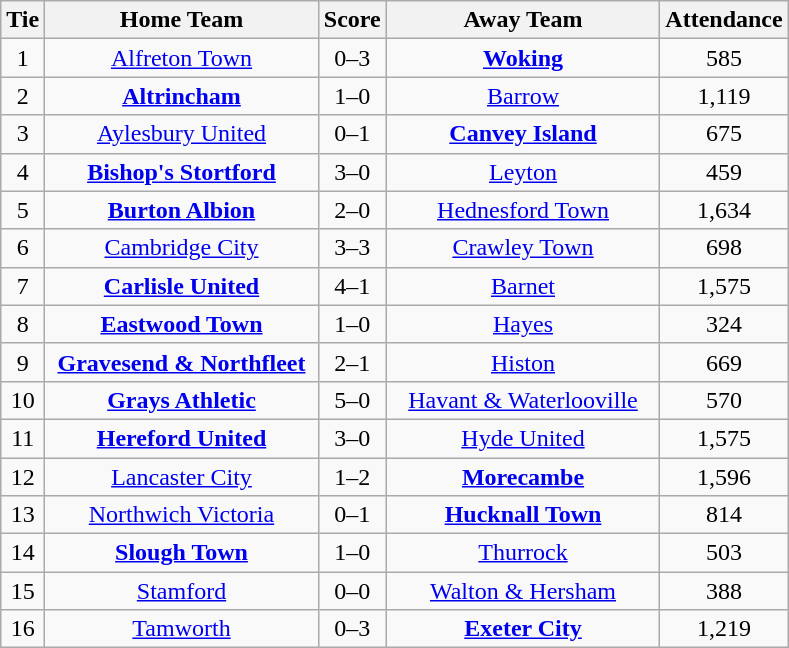<table class="wikitable" style="text-align:center;">
<tr>
<th width=20>Tie</th>
<th width=175>Home Team</th>
<th width=20>Score</th>
<th width=175>Away Team</th>
<th width=20>Attendance</th>
</tr>
<tr>
<td>1</td>
<td><a href='#'>Alfreton Town</a></td>
<td>0–3</td>
<td><strong><a href='#'>Woking</a></strong></td>
<td>585</td>
</tr>
<tr>
<td>2</td>
<td><strong><a href='#'>Altrincham</a></strong></td>
<td>1–0</td>
<td><a href='#'>Barrow</a></td>
<td>1,119</td>
</tr>
<tr>
<td>3</td>
<td><a href='#'>Aylesbury United</a></td>
<td>0–1</td>
<td><strong><a href='#'>Canvey Island</a></strong></td>
<td>675</td>
</tr>
<tr>
<td>4</td>
<td><strong><a href='#'>Bishop's Stortford</a></strong></td>
<td>3–0</td>
<td><a href='#'>Leyton</a></td>
<td>459</td>
</tr>
<tr>
<td>5</td>
<td><strong><a href='#'>Burton Albion</a></strong></td>
<td>2–0</td>
<td><a href='#'>Hednesford Town</a></td>
<td>1,634</td>
</tr>
<tr>
<td>6</td>
<td><a href='#'>Cambridge City</a></td>
<td>3–3</td>
<td><a href='#'>Crawley Town</a></td>
<td>698</td>
</tr>
<tr>
<td>7</td>
<td><strong><a href='#'>Carlisle United</a></strong></td>
<td>4–1</td>
<td><a href='#'>Barnet</a></td>
<td>1,575</td>
</tr>
<tr>
<td>8</td>
<td><strong><a href='#'>Eastwood Town</a></strong></td>
<td>1–0</td>
<td><a href='#'>Hayes</a></td>
<td>324</td>
</tr>
<tr>
<td>9</td>
<td><strong><a href='#'>Gravesend & Northfleet</a></strong></td>
<td>2–1</td>
<td><a href='#'>Histon</a></td>
<td>669</td>
</tr>
<tr>
<td>10</td>
<td><strong><a href='#'>Grays Athletic</a></strong></td>
<td>5–0</td>
<td><a href='#'>Havant & Waterlooville</a></td>
<td>570</td>
</tr>
<tr>
<td>11</td>
<td><strong><a href='#'>Hereford United</a></strong></td>
<td>3–0</td>
<td><a href='#'>Hyde United</a></td>
<td>1,575</td>
</tr>
<tr>
<td>12</td>
<td><a href='#'>Lancaster City</a></td>
<td>1–2</td>
<td><strong><a href='#'>Morecambe</a></strong></td>
<td>1,596</td>
</tr>
<tr>
<td>13</td>
<td><a href='#'>Northwich Victoria</a></td>
<td>0–1</td>
<td><strong><a href='#'>Hucknall Town</a></strong></td>
<td>814</td>
</tr>
<tr>
<td>14</td>
<td><strong><a href='#'>Slough Town</a></strong></td>
<td>1–0</td>
<td><a href='#'>Thurrock</a></td>
<td>503</td>
</tr>
<tr>
<td>15</td>
<td><a href='#'>Stamford</a></td>
<td>0–0</td>
<td><a href='#'>Walton & Hersham</a></td>
<td>388</td>
</tr>
<tr>
<td>16</td>
<td><a href='#'>Tamworth</a></td>
<td>0–3</td>
<td><strong><a href='#'>Exeter City</a></strong></td>
<td>1,219</td>
</tr>
</table>
